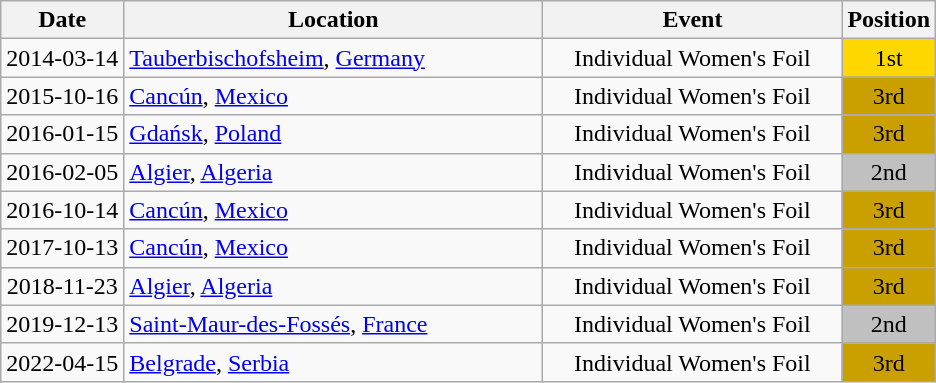<table class="wikitable" style="text-align:center;">
<tr>
<th>Date</th>
<th style="width:17em">Location</th>
<th style="width:12em">Event</th>
<th>Position</th>
</tr>
<tr>
<td>2014-03-14</td>
<td rowspan="1" align="left"> <a href='#'>Tauberbischofsheim</a>, <a href='#'>Germany</a></td>
<td>Individual Women's Foil</td>
<td bgcolor="gold">1st</td>
</tr>
<tr>
<td>2015-10-16</td>
<td rowspan="1" align="left"> <a href='#'>Cancún</a>, <a href='#'>Mexico</a></td>
<td>Individual Women's Foil</td>
<td bgcolor="caramel">3rd</td>
</tr>
<tr>
<td>2016-01-15</td>
<td rowspan="1" align="left"> <a href='#'>Gdańsk</a>, <a href='#'>Poland</a></td>
<td>Individual Women's Foil</td>
<td bgcolor="caramel">3rd</td>
</tr>
<tr>
<td>2016-02-05</td>
<td rowspan="1" align="left"> <a href='#'>Algier</a>, <a href='#'>Algeria</a></td>
<td>Individual Women's Foil</td>
<td bgcolor="silver">2nd</td>
</tr>
<tr>
<td>2016-10-14</td>
<td rowspan="1" align="left"> <a href='#'>Cancún</a>, <a href='#'>Mexico</a></td>
<td>Individual Women's Foil</td>
<td bgcolor="caramel">3rd</td>
</tr>
<tr>
<td>2017-10-13</td>
<td rowspan="1" align="left"> <a href='#'>Cancún</a>, <a href='#'>Mexico</a></td>
<td>Individual Women's Foil</td>
<td bgcolor="caramel">3rd</td>
</tr>
<tr>
<td>2018-11-23</td>
<td rowspan="1" align="left"> <a href='#'>Algier</a>, <a href='#'>Algeria</a></td>
<td>Individual Women's Foil</td>
<td bgcolor="caramel">3rd</td>
</tr>
<tr>
<td>2019-12-13</td>
<td rowspan="1" align="left"> <a href='#'>Saint-Maur-des-Fossés</a>, <a href='#'>France</a></td>
<td>Individual Women's Foil</td>
<td bgcolor="silver">2nd</td>
</tr>
<tr>
<td>2022-04-15</td>
<td rowspan="1" align="left"> <a href='#'>Belgrade</a>, <a href='#'>Serbia</a></td>
<td>Individual Women's Foil</td>
<td bgcolor="caramel">3rd</td>
</tr>
</table>
